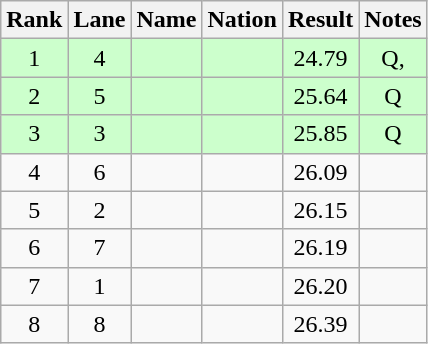<table class="wikitable" style="text-align:center">
<tr>
<th>Rank</th>
<th>Lane</th>
<th>Name</th>
<th>Nation</th>
<th>Result</th>
<th>Notes</th>
</tr>
<tr bgcolor=ccffcc>
<td>1</td>
<td>4</td>
<td align="left"></td>
<td align="left"></td>
<td>24.79</td>
<td>Q,</td>
</tr>
<tr bgcolor=ccffcc>
<td>2</td>
<td>5</td>
<td align="left"></td>
<td align="left"></td>
<td>25.64</td>
<td>Q</td>
</tr>
<tr bgcolor=ccffcc>
<td>3</td>
<td>3</td>
<td align="left"></td>
<td align="left"></td>
<td>25.85</td>
<td>Q</td>
</tr>
<tr>
<td>4</td>
<td>6</td>
<td align="left"></td>
<td align="left"></td>
<td>26.09</td>
<td></td>
</tr>
<tr>
<td>5</td>
<td>2</td>
<td align="left"></td>
<td align="left"></td>
<td>26.15</td>
<td></td>
</tr>
<tr>
<td>6</td>
<td>7</td>
<td align="left"></td>
<td align="left"></td>
<td>26.19</td>
<td></td>
</tr>
<tr>
<td>7</td>
<td>1</td>
<td align="left"></td>
<td align="left"></td>
<td>26.20</td>
<td></td>
</tr>
<tr>
<td>8</td>
<td>8</td>
<td align="left"></td>
<td align="left"></td>
<td>26.39</td>
<td></td>
</tr>
</table>
